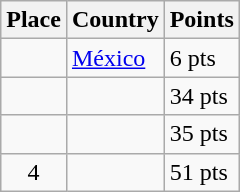<table class=wikitable>
<tr>
<th>Place</th>
<th>Country</th>
<th>Points</th>
</tr>
<tr>
<td align=center></td>
<td> <a href='#'>México</a></td>
<td>6 pts</td>
</tr>
<tr>
<td align=center></td>
<td></td>
<td>34 pts</td>
</tr>
<tr>
<td align=center></td>
<td></td>
<td>35 pts</td>
</tr>
<tr>
<td align=center>4</td>
<td></td>
<td>51 pts</td>
</tr>
</table>
